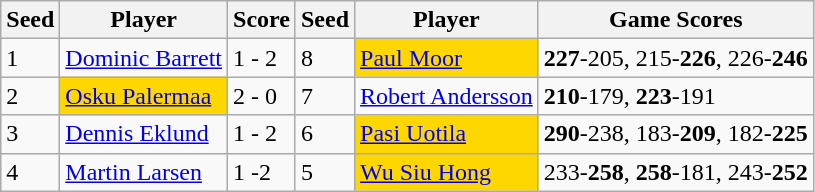<table class="wikitable">
<tr>
<th>Seed</th>
<th>Player</th>
<th>Score</th>
<th>Seed</th>
<th>Player</th>
<th>Game Scores</th>
</tr>
<tr>
<td>1</td>
<td> <a href='#'>Dominic Barrett</a></td>
<td>1 - 2</td>
<td>8</td>
<td bgcolor="gold"> <a href='#'>Paul Moor</a></td>
<td><strong>227</strong>-205, 215-<strong>226</strong>, 226-<strong>246</strong></td>
</tr>
<tr>
<td>2</td>
<td bgcolor="gold"> <a href='#'>Osku Palermaa</a></td>
<td>2 - 0</td>
<td>7</td>
<td> <a href='#'>Robert Andersson</a></td>
<td><strong>210</strong>-179, <strong>223</strong>-191</td>
</tr>
<tr>
<td>3</td>
<td> <a href='#'>Dennis Eklund</a></td>
<td>1 - 2</td>
<td>6</td>
<td bgcolor="gold"> <a href='#'>Pasi Uotila</a></td>
<td><strong>290</strong>-238, 183-<strong>209</strong>, 182-<strong>225</strong></td>
</tr>
<tr>
<td>4</td>
<td> <a href='#'>Martin Larsen</a></td>
<td>1 -2</td>
<td>5</td>
<td bgcolor="gold"> <a href='#'>Wu Siu Hong</a></td>
<td>233-<strong>258</strong>, <strong>258</strong>-181, 243-<strong>252</strong></td>
</tr>
</table>
